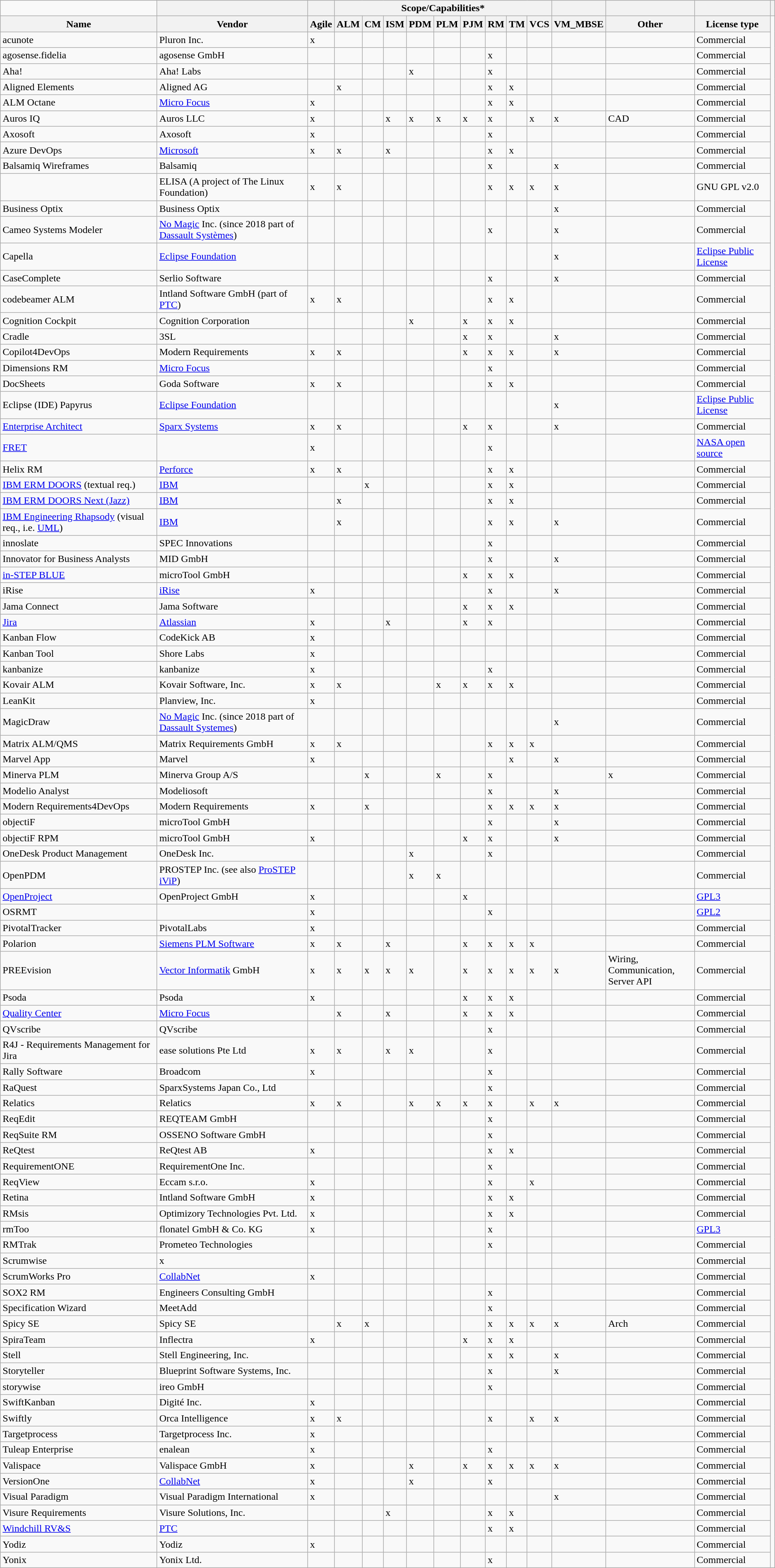<table class="wikitable sortable">
<tr>
<td></td>
<th></th>
<th></th>
<th colspan="9">Scope/Capabilities*</th>
<th></th>
<th></th>
<th></th>
<th></th>
</tr>
<tr>
<th>Name</th>
<th>Vendor</th>
<th>Agile</th>
<th>ALM</th>
<th>CM</th>
<th>ISM</th>
<th>PDM</th>
<th>PLM</th>
<th>PJM</th>
<th>RM</th>
<th>TM</th>
<th>VCS</th>
<th>VM_MBSE</th>
<th>Other</th>
<th>License type</th>
</tr>
<tr>
<td>acunote</td>
<td>Pluron Inc.</td>
<td>x</td>
<td></td>
<td></td>
<td></td>
<td></td>
<td></td>
<td></td>
<td></td>
<td></td>
<td></td>
<td></td>
<td></td>
<td>Commercial</td>
</tr>
<tr>
<td>agosense.fidelia</td>
<td>agosense GmbH</td>
<td></td>
<td></td>
<td></td>
<td></td>
<td></td>
<td></td>
<td></td>
<td>x</td>
<td></td>
<td></td>
<td></td>
<td></td>
<td>Commercial</td>
</tr>
<tr>
<td>Aha!</td>
<td>Aha! Labs</td>
<td></td>
<td></td>
<td></td>
<td></td>
<td>x</td>
<td></td>
<td></td>
<td>x</td>
<td></td>
<td></td>
<td></td>
<td></td>
<td>Commercial</td>
</tr>
<tr>
<td>Aligned Elements</td>
<td>Aligned AG</td>
<td></td>
<td>x</td>
<td></td>
<td></td>
<td></td>
<td></td>
<td></td>
<td>x</td>
<td>x</td>
<td></td>
<td></td>
<td></td>
<td>Commercial</td>
</tr>
<tr>
<td>ALM Octane</td>
<td><a href='#'>Micro Focus</a></td>
<td>x</td>
<td></td>
<td></td>
<td></td>
<td></td>
<td></td>
<td></td>
<td>x</td>
<td>x</td>
<td></td>
<td></td>
<td></td>
<td>Commercial</td>
</tr>
<tr>
<td>Auros IQ</td>
<td>Auros LLC</td>
<td>x</td>
<td></td>
<td></td>
<td>x</td>
<td>x</td>
<td>x</td>
<td>x</td>
<td>x</td>
<td></td>
<td>x</td>
<td>x</td>
<td>CAD</td>
<td>Commercial</td>
</tr>
<tr>
<td>Axosoft</td>
<td>Axosoft</td>
<td>x</td>
<td></td>
<td></td>
<td></td>
<td></td>
<td></td>
<td></td>
<td>x</td>
<td></td>
<td></td>
<td></td>
<td></td>
<td>Commercial</td>
</tr>
<tr>
<td>Azure DevOps</td>
<td><a href='#'>Microsoft</a></td>
<td>x</td>
<td>x</td>
<td></td>
<td>x</td>
<td></td>
<td></td>
<td></td>
<td>x</td>
<td>x</td>
<td></td>
<td></td>
<td></td>
<td>Commercial</td>
</tr>
<tr>
<td>Balsamiq Wireframes</td>
<td>Balsamiq</td>
<td></td>
<td></td>
<td></td>
<td></td>
<td></td>
<td></td>
<td></td>
<td>x</td>
<td></td>
<td></td>
<td>x</td>
<td></td>
<td>Commercial</td>
</tr>
<tr>
<td></td>
<td>ELISA (A project of The Linux Foundation)</td>
<td>x</td>
<td>x</td>
<td></td>
<td></td>
<td></td>
<td></td>
<td></td>
<td>x</td>
<td>x</td>
<td>x</td>
<td>x</td>
<td></td>
<td>GNU GPL v2.0</td>
</tr>
<tr>
<td>Business Optix</td>
<td>Business Optix</td>
<td></td>
<td></td>
<td></td>
<td></td>
<td></td>
<td></td>
<td></td>
<td></td>
<td></td>
<td></td>
<td>x</td>
<td></td>
<td>Commercial</td>
</tr>
<tr>
<td>Cameo Systems Modeler</td>
<td><a href='#'>No Magic</a> Inc. (since 2018 part of <a href='#'>Dassault Systèmes</a>)</td>
<td></td>
<td></td>
<td></td>
<td></td>
<td></td>
<td></td>
<td></td>
<td>x</td>
<td></td>
<td></td>
<td>x</td>
<td></td>
<td>Commercial</td>
</tr>
<tr>
<td>Capella</td>
<td><a href='#'>Eclipse Foundation</a></td>
<td></td>
<td></td>
<td></td>
<td></td>
<td></td>
<td></td>
<td></td>
<td></td>
<td></td>
<td></td>
<td>x</td>
<td></td>
<td><a href='#'>Eclipse Public License</a></td>
</tr>
<tr>
<td>CaseComplete</td>
<td>Serlio Software</td>
<td></td>
<td></td>
<td></td>
<td></td>
<td></td>
<td></td>
<td></td>
<td>x</td>
<td></td>
<td></td>
<td>x</td>
<td></td>
<td>Commercial</td>
</tr>
<tr>
<td>codebeamer ALM</td>
<td>Intland Software GmbH (part of <a href='#'>PTC</a>)</td>
<td>x</td>
<td>x</td>
<td></td>
<td></td>
<td></td>
<td></td>
<td></td>
<td>x</td>
<td>x</td>
<td></td>
<td></td>
<td></td>
<td>Commercial</td>
</tr>
<tr>
<td>Cognition Cockpit</td>
<td>Cognition Corporation</td>
<td></td>
<td></td>
<td></td>
<td></td>
<td>x</td>
<td></td>
<td>x</td>
<td>x</td>
<td>x</td>
<td></td>
<td></td>
<td></td>
<td>Commercial</td>
</tr>
<tr>
<td>Cradle</td>
<td>3SL</td>
<td></td>
<td></td>
<td></td>
<td></td>
<td></td>
<td></td>
<td>x</td>
<td>x</td>
<td></td>
<td></td>
<td>x</td>
<td></td>
<td>Commercial</td>
</tr>
<tr>
<td>Copilot4DevOps</td>
<td>Modern Requirements</td>
<td>x</td>
<td>x</td>
<td></td>
<td></td>
<td></td>
<td></td>
<td>x</td>
<td>x</td>
<td>x</td>
<td></td>
<td>x</td>
<td></td>
<td>Commercial</td>
</tr>
<tr>
<td>Dimensions RM</td>
<td><a href='#'>Micro Focus</a></td>
<td></td>
<td></td>
<td></td>
<td></td>
<td></td>
<td></td>
<td></td>
<td>x</td>
<td></td>
<td></td>
<td></td>
<td></td>
<td>Commercial</td>
</tr>
<tr>
<td>DocSheets</td>
<td>Goda Software</td>
<td>x</td>
<td>x</td>
<td></td>
<td></td>
<td></td>
<td></td>
<td></td>
<td>x</td>
<td>x</td>
<td></td>
<td></td>
<td></td>
<td>Commercial</td>
</tr>
<tr>
<td>Eclipse (IDE) Papyrus</td>
<td><a href='#'>Eclipse Foundation</a></td>
<td></td>
<td></td>
<td></td>
<td></td>
<td></td>
<td></td>
<td></td>
<td></td>
<td></td>
<td></td>
<td>x</td>
<td></td>
<td><a href='#'>Eclipse Public License</a></td>
</tr>
<tr>
<td><a href='#'>Enterprise Architect</a></td>
<td><a href='#'>Sparx Systems</a></td>
<td>x</td>
<td>x</td>
<td></td>
<td></td>
<td></td>
<td></td>
<td>x</td>
<td>x</td>
<td></td>
<td></td>
<td>x</td>
<td></td>
<td>Commercial</td>
</tr>
<tr>
<td><a href='#'>FRET</a></td>
<td></td>
<td>x</td>
<td></td>
<td></td>
<td></td>
<td></td>
<td></td>
<td></td>
<td>x</td>
<td></td>
<td></td>
<td></td>
<td></td>
<td><a href='#'>NASA open source</a></td>
</tr>
<tr>
<td>Helix RM</td>
<td><a href='#'>Perforce</a></td>
<td>x</td>
<td>x</td>
<td></td>
<td></td>
<td></td>
<td></td>
<td></td>
<td>x</td>
<td>x</td>
<td></td>
<td></td>
<td></td>
<td>Commercial</td>
</tr>
<tr>
<td><a href='#'>IBM ERM DOORS</a> (textual req.)</td>
<td><a href='#'>IBM</a></td>
<td></td>
<td></td>
<td>x</td>
<td></td>
<td></td>
<td></td>
<td></td>
<td>x</td>
<td>x</td>
<td></td>
<td></td>
<td></td>
<td>Commercial</td>
</tr>
<tr>
<td><a href='#'>IBM ERM DOORS Next (Jazz)</a></td>
<td><a href='#'>IBM</a></td>
<td></td>
<td>x</td>
<td></td>
<td></td>
<td></td>
<td></td>
<td></td>
<td>x</td>
<td>x</td>
<td></td>
<td></td>
<td></td>
<td>Commercial</td>
</tr>
<tr>
<td><a href='#'>IBM Engineering Rhapsody</a> (visual req., i.e. <a href='#'>UML</a>)</td>
<td><a href='#'>IBM</a></td>
<td></td>
<td>x</td>
<td></td>
<td></td>
<td></td>
<td></td>
<td></td>
<td>x</td>
<td>x</td>
<td></td>
<td>x</td>
<td></td>
<td>Commercial</td>
</tr>
<tr>
<td>innoslate</td>
<td>SPEC Innovations</td>
<td></td>
<td></td>
<td></td>
<td></td>
<td></td>
<td></td>
<td></td>
<td>x</td>
<td></td>
<td></td>
<td></td>
<td></td>
<td>Commercial</td>
</tr>
<tr>
<td>Innovator for Business Analysts</td>
<td>MID GmbH</td>
<td></td>
<td></td>
<td></td>
<td></td>
<td></td>
<td></td>
<td></td>
<td>x</td>
<td></td>
<td></td>
<td>x</td>
<td></td>
<td>Commercial</td>
</tr>
<tr>
<td><a href='#'>in-STEP BLUE</a></td>
<td>microTool GmbH</td>
<td></td>
<td></td>
<td></td>
<td></td>
<td></td>
<td></td>
<td>x</td>
<td>x</td>
<td>x</td>
<td></td>
<td></td>
<td></td>
<td>Commercial</td>
</tr>
<tr>
<td>iRise</td>
<td><a href='#'>iRise</a></td>
<td>x</td>
<td></td>
<td></td>
<td></td>
<td></td>
<td></td>
<td></td>
<td>x</td>
<td></td>
<td></td>
<td>x</td>
<td></td>
<td>Commercial</td>
</tr>
<tr>
<td>Jama Connect</td>
<td>Jama Software</td>
<td></td>
<td></td>
<td></td>
<td></td>
<td></td>
<td></td>
<td>x</td>
<td>x</td>
<td>x</td>
<td></td>
<td></td>
<td></td>
<td>Commercial</td>
</tr>
<tr>
<td><a href='#'>Jira</a></td>
<td><a href='#'>Atlassian</a></td>
<td>x</td>
<td></td>
<td></td>
<td>x</td>
<td></td>
<td></td>
<td>x</td>
<td>x</td>
<td></td>
<td></td>
<td></td>
<td></td>
<td>Commercial</td>
</tr>
<tr>
<td>Kanban Flow</td>
<td>CodeKick AB</td>
<td>x</td>
<td></td>
<td></td>
<td></td>
<td></td>
<td></td>
<td></td>
<td></td>
<td></td>
<td></td>
<td></td>
<td></td>
<td>Commercial</td>
</tr>
<tr>
<td>Kanban Tool</td>
<td>Shore Labs</td>
<td>x</td>
<td></td>
<td></td>
<td></td>
<td></td>
<td></td>
<td></td>
<td></td>
<td></td>
<td></td>
<td></td>
<td></td>
<td>Commercial</td>
</tr>
<tr>
<td>kanbanize</td>
<td>kanbanize</td>
<td>x</td>
<td></td>
<td></td>
<td></td>
<td></td>
<td></td>
<td></td>
<td>x</td>
<td></td>
<td></td>
<td></td>
<td></td>
<td>Commercial</td>
</tr>
<tr>
<td>Kovair ALM</td>
<td>Kovair Software, Inc.</td>
<td>x</td>
<td>x</td>
<td></td>
<td></td>
<td></td>
<td>x</td>
<td>x</td>
<td>x</td>
<td>x</td>
<td></td>
<td></td>
<td></td>
<td>Commercial</td>
</tr>
<tr>
<td>LeanKit</td>
<td>Planview, Inc.</td>
<td>x</td>
<td></td>
<td></td>
<td></td>
<td></td>
<td></td>
<td></td>
<td></td>
<td></td>
<td></td>
<td></td>
<td></td>
<td>Commercial</td>
</tr>
<tr>
<td>MagicDraw</td>
<td><a href='#'>No Magic</a> Inc. (since 2018 part of <a href='#'>Dassault Systemes</a>)</td>
<td></td>
<td></td>
<td></td>
<td></td>
<td></td>
<td></td>
<td></td>
<td></td>
<td></td>
<td></td>
<td>x</td>
<td></td>
<td>Commercial</td>
</tr>
<tr>
<td>Matrix ALM/QMS</td>
<td>Matrix Requirements GmbH</td>
<td>x</td>
<td>x</td>
<td></td>
<td></td>
<td></td>
<td></td>
<td></td>
<td>x</td>
<td>x</td>
<td>x</td>
<td></td>
<td></td>
<td>Commercial</td>
</tr>
<tr>
<td>Marvel App</td>
<td>Marvel</td>
<td>x</td>
<td></td>
<td></td>
<td></td>
<td></td>
<td></td>
<td></td>
<td></td>
<td>x</td>
<td></td>
<td>x</td>
<td></td>
<td>Commercial</td>
</tr>
<tr>
<td>Minerva PLM</td>
<td>Minerva Group A/S</td>
<td></td>
<td></td>
<td>x</td>
<td></td>
<td></td>
<td>x</td>
<td></td>
<td>x</td>
<td></td>
<td></td>
<td></td>
<td>x</td>
<td>Commercial</td>
</tr>
<tr>
<td>Modelio Analyst</td>
<td>Modeliosoft</td>
<td></td>
<td></td>
<td></td>
<td></td>
<td></td>
<td></td>
<td></td>
<td>x</td>
<td></td>
<td></td>
<td>x</td>
<td></td>
<td>Commercial</td>
</tr>
<tr>
<td>Modern Requirements4DevOps</td>
<td>Modern Requirements</td>
<td>x</td>
<td></td>
<td>x</td>
<td></td>
<td></td>
<td></td>
<td></td>
<td>x</td>
<td>x</td>
<td>x</td>
<td>x</td>
<td></td>
<td>Commercial</td>
</tr>
<tr>
<td>objectiF</td>
<td>microTool GmbH</td>
<td></td>
<td></td>
<td></td>
<td></td>
<td></td>
<td></td>
<td></td>
<td>x</td>
<td></td>
<td></td>
<td>x</td>
<td></td>
<td>Commercial</td>
</tr>
<tr>
<td>objectiF RPM</td>
<td>microTool GmbH</td>
<td>x</td>
<td></td>
<td></td>
<td></td>
<td></td>
<td></td>
<td>x</td>
<td>x</td>
<td></td>
<td></td>
<td>x</td>
<td></td>
<td>Commercial</td>
</tr>
<tr>
<td>OneDesk Product Management</td>
<td>OneDesk Inc.</td>
<td></td>
<td></td>
<td></td>
<td></td>
<td>x</td>
<td></td>
<td></td>
<td>x</td>
<td></td>
<td></td>
<td></td>
<td></td>
<td>Commercial</td>
</tr>
<tr>
<td>OpenPDM</td>
<td>PROSTEP Inc. (see also <a href='#'>ProSTEP iViP</a>)</td>
<td></td>
<td></td>
<td></td>
<td></td>
<td>x</td>
<td>x</td>
<td></td>
<td></td>
<td></td>
<td></td>
<td></td>
<td></td>
<td>Commercial</td>
</tr>
<tr>
<td><a href='#'>OpenProject</a></td>
<td>OpenProject GmbH</td>
<td>x</td>
<td></td>
<td></td>
<td></td>
<td></td>
<td></td>
<td>x</td>
<td></td>
<td></td>
<td></td>
<td></td>
<td></td>
<td><a href='#'>GPL3</a></td>
</tr>
<tr>
<td>OSRMT</td>
<td></td>
<td>x</td>
<td></td>
<td></td>
<td></td>
<td></td>
<td></td>
<td></td>
<td>x</td>
<td></td>
<td></td>
<td></td>
<td></td>
<td><a href='#'>GPL2</a></td>
</tr>
<tr>
<td>PivotalTracker</td>
<td>PivotalLabs</td>
<td>x</td>
<td></td>
<td></td>
<td></td>
<td></td>
<td></td>
<td></td>
<td></td>
<td></td>
<td></td>
<td></td>
<td></td>
<td>Commercial</td>
</tr>
<tr>
<td>Polarion</td>
<td><a href='#'>Siemens PLM Software</a></td>
<td>x</td>
<td>x</td>
<td></td>
<td>x</td>
<td></td>
<td></td>
<td>x</td>
<td>x</td>
<td>x</td>
<td>x</td>
<td></td>
<td></td>
<td>Commercial</td>
</tr>
<tr>
<td>PREEvision</td>
<td><a href='#'>Vector Informatik</a> GmbH</td>
<td>x</td>
<td>x</td>
<td>x</td>
<td>x</td>
<td>x</td>
<td></td>
<td>x</td>
<td>x</td>
<td>x</td>
<td>x</td>
<td>x</td>
<td>Wiring, Communication,<br>Server API</td>
<td>Commercial</td>
</tr>
<tr>
<td>Psoda</td>
<td>Psoda</td>
<td>x</td>
<td></td>
<td></td>
<td></td>
<td></td>
<td></td>
<td>x</td>
<td>x</td>
<td>x</td>
<td></td>
<td></td>
<td></td>
<td>Commercial</td>
</tr>
<tr>
<td><a href='#'>Quality Center</a></td>
<td><a href='#'>Micro Focus</a></td>
<td></td>
<td>x</td>
<td></td>
<td>x</td>
<td></td>
<td></td>
<td>x</td>
<td>x</td>
<td>x</td>
<td></td>
<td></td>
<td></td>
<td>Commercial</td>
</tr>
<tr>
<td>QVscribe</td>
<td>QVscribe</td>
<td></td>
<td></td>
<td></td>
<td></td>
<td></td>
<td></td>
<td></td>
<td>x</td>
<td></td>
<td></td>
<td></td>
<td></td>
<td>Commercial</td>
</tr>
<tr>
<td>R4J - Requirements Management for Jira</td>
<td>ease solutions Pte Ltd</td>
<td>x</td>
<td>x</td>
<td></td>
<td>x</td>
<td>x</td>
<td></td>
<td></td>
<td>x</td>
<td></td>
<td></td>
<td></td>
<td></td>
<td>Commercial</td>
</tr>
<tr>
<td>Rally Software</td>
<td>Broadcom</td>
<td>x</td>
<td></td>
<td></td>
<td></td>
<td></td>
<td></td>
<td></td>
<td>x</td>
<td></td>
<td></td>
<td></td>
<td></td>
<td>Commercial</td>
</tr>
<tr>
<td>RaQuest</td>
<td>SparxSystems Japan Co., Ltd</td>
<td></td>
<td></td>
<td></td>
<td></td>
<td></td>
<td></td>
<td></td>
<td>x</td>
<td></td>
<td></td>
<td></td>
<td></td>
<td>Commercial</td>
</tr>
<tr>
<td>Relatics</td>
<td>Relatics</td>
<td>x</td>
<td>x</td>
<td></td>
<td></td>
<td>x</td>
<td>x</td>
<td>x</td>
<td>x</td>
<td></td>
<td>x</td>
<td>x</td>
<td></td>
<td>Commercial</td>
</tr>
<tr>
<td>ReqEdit</td>
<td>REQTEAM GmbH</td>
<td></td>
<td></td>
<td></td>
<td></td>
<td></td>
<td></td>
<td></td>
<td>x</td>
<td></td>
<td></td>
<td></td>
<td></td>
<td>Commercial</td>
</tr>
<tr>
<td>ReqSuite RM</td>
<td>OSSENO Software GmbH</td>
<td></td>
<td></td>
<td></td>
<td></td>
<td></td>
<td></td>
<td></td>
<td>x</td>
<td></td>
<td></td>
<td></td>
<td></td>
<td>Commercial</td>
</tr>
<tr>
<td>ReQtest</td>
<td>ReQtest AB</td>
<td>x</td>
<td></td>
<td></td>
<td></td>
<td></td>
<td></td>
<td></td>
<td>x</td>
<td>x</td>
<td></td>
<td></td>
<td></td>
<td>Commercial</td>
</tr>
<tr>
<td>RequirementONE</td>
<td>RequirementOne Inc.</td>
<td></td>
<td></td>
<td></td>
<td></td>
<td></td>
<td></td>
<td></td>
<td>x</td>
<td></td>
<td></td>
<td></td>
<td></td>
<td>Commercial</td>
</tr>
<tr>
<td>ReqView</td>
<td>Eccam s.r.o.</td>
<td>x</td>
<td></td>
<td></td>
<td></td>
<td></td>
<td></td>
<td></td>
<td>x</td>
<td></td>
<td>x</td>
<td></td>
<td></td>
<td>Commercial</td>
</tr>
<tr>
<td>Retina</td>
<td>Intland Software GmbH</td>
<td>x</td>
<td></td>
<td></td>
<td></td>
<td></td>
<td></td>
<td></td>
<td>x</td>
<td>x</td>
<td></td>
<td></td>
<td></td>
<td>Commercial</td>
</tr>
<tr>
<td>RMsis</td>
<td>Optimizory Technologies Pvt. Ltd.</td>
<td>x</td>
<td></td>
<td></td>
<td></td>
<td></td>
<td></td>
<td></td>
<td>x</td>
<td>x</td>
<td></td>
<td></td>
<td></td>
<td>Commercial</td>
</tr>
<tr>
<td>rmToo</td>
<td>flonatel GmbH & Co. KG</td>
<td>x</td>
<td></td>
<td></td>
<td></td>
<td></td>
<td></td>
<td></td>
<td>x</td>
<td></td>
<td></td>
<td></td>
<td></td>
<td><a href='#'>GPL3</a></td>
</tr>
<tr>
<td>RMTrak</td>
<td>Prometeo Technologies</td>
<td></td>
<td></td>
<td></td>
<td></td>
<td></td>
<td></td>
<td></td>
<td>x</td>
<td></td>
<td></td>
<td></td>
<td></td>
<td>Commercial</td>
</tr>
<tr>
<td>Scrumwise</td>
<td>x</td>
<td></td>
<td></td>
<td></td>
<td></td>
<td></td>
<td></td>
<td></td>
<td></td>
<td></td>
<td></td>
<td></td>
<td></td>
<td>Commercial</td>
</tr>
<tr>
<td>ScrumWorks Pro</td>
<td><a href='#'>CollabNet</a></td>
<td>x</td>
<td></td>
<td></td>
<td></td>
<td></td>
<td></td>
<td></td>
<td></td>
<td></td>
<td></td>
<td></td>
<td></td>
<td>Commercial</td>
</tr>
<tr>
<td>SOX2 RM</td>
<td>Engineers Consulting GmbH</td>
<td></td>
<td></td>
<td></td>
<td></td>
<td></td>
<td></td>
<td></td>
<td>x</td>
<td></td>
<td></td>
<td></td>
<td></td>
<td>Commercial</td>
</tr>
<tr>
<td>Specification Wizard</td>
<td>MeetAdd</td>
<td></td>
<td></td>
<td></td>
<td></td>
<td></td>
<td></td>
<td></td>
<td>x</td>
<td></td>
<td></td>
<td></td>
<td></td>
<td>Commercial</td>
</tr>
<tr>
<td>Spicy SE</td>
<td>Spicy SE</td>
<td></td>
<td>x</td>
<td>x</td>
<td></td>
<td></td>
<td></td>
<td></td>
<td>x</td>
<td>x</td>
<td>x</td>
<td>x</td>
<td>Arch</td>
<td>Commercial</td>
</tr>
<tr>
<td>SpiraTeam</td>
<td>Inflectra</td>
<td>x</td>
<td></td>
<td></td>
<td></td>
<td></td>
<td></td>
<td>x</td>
<td>x</td>
<td>x</td>
<td></td>
<td></td>
<td></td>
<td>Commercial</td>
</tr>
<tr>
<td>Stell</td>
<td>Stell Engineering, Inc.</td>
<td></td>
<td></td>
<td></td>
<td></td>
<td></td>
<td></td>
<td></td>
<td>x</td>
<td>x</td>
<td></td>
<td>x</td>
<td></td>
<td>Commercial</td>
</tr>
<tr>
<td>Storyteller</td>
<td>Blueprint Software Systems, Inc.</td>
<td></td>
<td></td>
<td></td>
<td></td>
<td></td>
<td></td>
<td></td>
<td>x</td>
<td></td>
<td></td>
<td>x</td>
<td></td>
<td>Commercial</td>
</tr>
<tr>
<td>storywise</td>
<td>ireo GmbH</td>
<td></td>
<td></td>
<td></td>
<td></td>
<td></td>
<td></td>
<td></td>
<td>x</td>
<td></td>
<td></td>
<td></td>
<td></td>
<td>Commercial</td>
</tr>
<tr>
<td>SwiftKanban</td>
<td>Digité Inc.</td>
<td>x</td>
<td></td>
<td></td>
<td></td>
<td></td>
<td></td>
<td></td>
<td></td>
<td></td>
<td></td>
<td></td>
<td></td>
<td>Commercial</td>
</tr>
<tr>
<td>Swiftly</td>
<td>Orca Intelligence</td>
<td>x</td>
<td>x</td>
<td></td>
<td></td>
<td></td>
<td></td>
<td></td>
<td>x</td>
<td></td>
<td>x</td>
<td>x</td>
<td></td>
<td>Commercial</td>
</tr>
<tr>
<td>Targetprocess</td>
<td>Targetprocess Inc.</td>
<td>x</td>
<td></td>
<td></td>
<td></td>
<td></td>
<td></td>
<td></td>
<td></td>
<td></td>
<td></td>
<td></td>
<td></td>
<td>Commercial</td>
</tr>
<tr>
<td>Tuleap Enterprise</td>
<td>enalean</td>
<td>x</td>
<td></td>
<td></td>
<td></td>
<td></td>
<td></td>
<td></td>
<td>x</td>
<td></td>
<td></td>
<td></td>
<td></td>
<td>Commercial</td>
</tr>
<tr>
<td>Valispace</td>
<td>Valispace GmbH</td>
<td>x</td>
<td></td>
<td></td>
<td></td>
<td>x</td>
<td></td>
<td>x</td>
<td>x</td>
<td>x</td>
<td>x</td>
<td>x</td>
<td></td>
<td>Commercial</td>
</tr>
<tr>
<td>VersionOne</td>
<td><a href='#'>CollabNet</a></td>
<td>x</td>
<td></td>
<td></td>
<td></td>
<td>x</td>
<td></td>
<td></td>
<td>x</td>
<td></td>
<td></td>
<td></td>
<td></td>
<td>Commercial</td>
</tr>
<tr>
<td>Visual Paradigm</td>
<td>Visual Paradigm International</td>
<td>x</td>
<td></td>
<td></td>
<td></td>
<td></td>
<td></td>
<td></td>
<td></td>
<td></td>
<td></td>
<td>x</td>
<td></td>
<td>Commercial</td>
</tr>
<tr>
<td>Visure Requirements</td>
<td>Visure Solutions, Inc.</td>
<td></td>
<td></td>
<td></td>
<td>x</td>
<td></td>
<td></td>
<td></td>
<td>x</td>
<td>x</td>
<td></td>
<td></td>
<td></td>
<td>Commercial</td>
</tr>
<tr>
<td><a href='#'>Windchill RV&S</a></td>
<td><a href='#'>PTC</a></td>
<td></td>
<td></td>
<td></td>
<td></td>
<td></td>
<td></td>
<td></td>
<td>x</td>
<td>x</td>
<td></td>
<td></td>
<td></td>
<td>Commercial</td>
</tr>
<tr>
<td>Yodiz</td>
<td>Yodiz</td>
<td>x</td>
<td></td>
<td></td>
<td></td>
<td></td>
<td></td>
<td></td>
<td></td>
<td></td>
<td></td>
<td></td>
<td></td>
<td>Commercial</td>
</tr>
<tr>
<td>Yonix</td>
<td>Yonix Ltd.</td>
<td></td>
<td></td>
<td></td>
<td></td>
<td></td>
<td></td>
<td></td>
<td>x</td>
<td></td>
<td></td>
<td></td>
<td></td>
<td>Commercial</td>
</tr>
</table>
